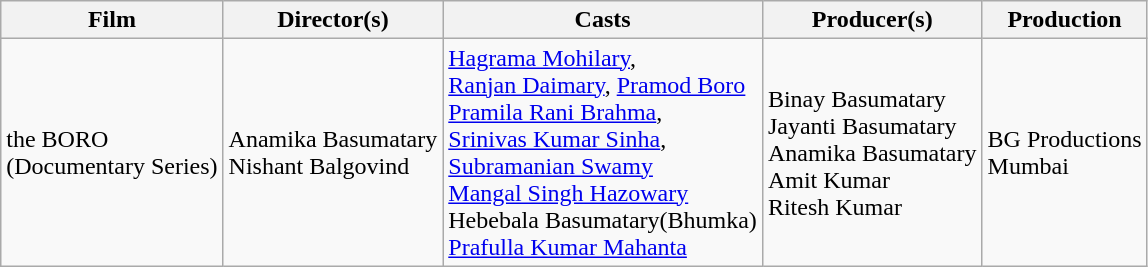<table class="wikitable">
<tr>
<th>Film</th>
<th>Director(s)</th>
<th>Casts</th>
<th>Producer(s)</th>
<th>Production</th>
</tr>
<tr>
<td>the BORO<br>(Documentary Series)</td>
<td>Anamika Basumatary<br>Nishant Balgovind</td>
<td><a href='#'>Hagrama Mohilary</a>,<br><a href='#'>Ranjan Daimary</a>,
<a href='#'>Pramod Boro</a><br><a href='#'>Pramila Rani Brahma</a>,<br><a href='#'>Srinivas Kumar Sinha</a>,<br><a href='#'>Subramanian Swamy</a><br><a href='#'>Mangal Singh Hazowary</a><br>Hebebala Basumatary(Bhumka)<br><a href='#'>Prafulla Kumar Mahanta</a></td>
<td>Binay Basumatary<br>Jayanti Basumatary<br>Anamika Basumatary<br>Amit Kumar<br>Ritesh Kumar</td>
<td>BG Productions<br>Mumbai</td>
</tr>
</table>
